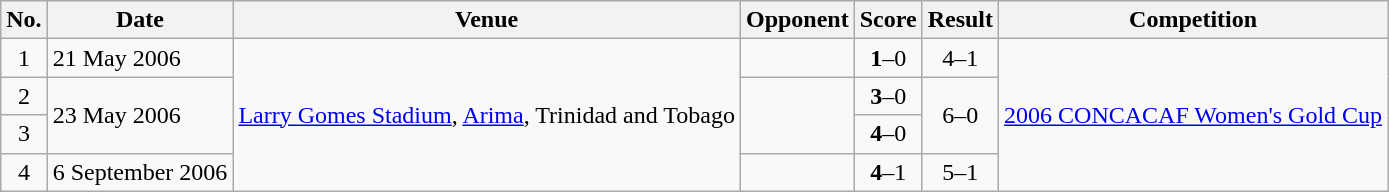<table class="wikitable">
<tr>
<th>No.</th>
<th>Date</th>
<th>Venue</th>
<th>Opponent</th>
<th>Score</th>
<th>Result</th>
<th>Competition</th>
</tr>
<tr>
<td style="text-align:center;">1</td>
<td>21 May 2006</td>
<td rowspan=4><a href='#'>Larry Gomes Stadium</a>, <a href='#'>Arima</a>, Trinidad and Tobago</td>
<td></td>
<td style="text-align:center;"><strong>1</strong>–0</td>
<td style="text-align:center;">4–1</td>
<td rowspan=4><a href='#'>2006 CONCACAF Women's Gold Cup</a></td>
</tr>
<tr>
<td style="text-align:center;">2</td>
<td rowspan=2>23 May 2006</td>
<td rowspan=2></td>
<td style="text-align:center;"><strong>3</strong>–0</td>
<td rowspan=2 style="text-align:center;">6–0</td>
</tr>
<tr style="text-align:center;">
<td>3</td>
<td><strong>4</strong>–0</td>
</tr>
<tr>
<td style="text-align:center;">4</td>
<td>6 September 2006</td>
<td></td>
<td style="text-align:center;"><strong>4</strong>–1</td>
<td style="text-align:center;">5–1</td>
</tr>
</table>
